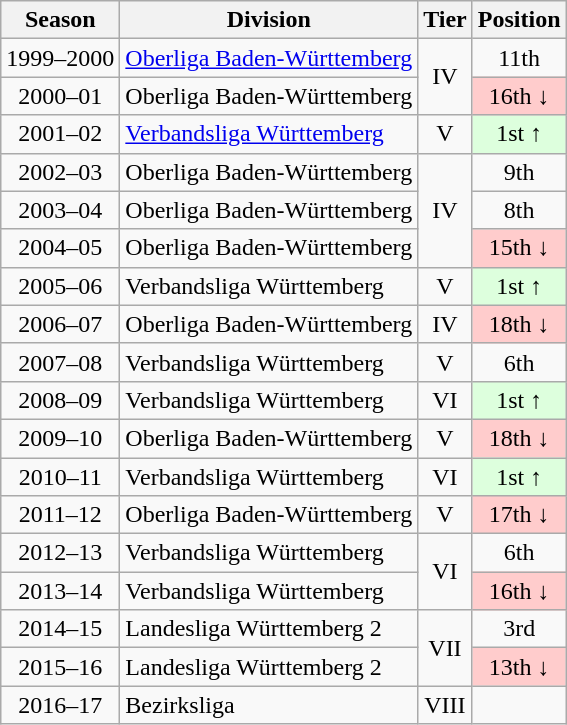<table class="wikitable">
<tr>
<th>Season</th>
<th>Division</th>
<th>Tier</th>
<th>Position</th>
</tr>
<tr align="center">
<td>1999–2000</td>
<td align="left"><a href='#'>Oberliga Baden-Württemberg</a></td>
<td rowspan=2>IV</td>
<td>11th</td>
</tr>
<tr align="center">
<td>2000–01</td>
<td align="left">Oberliga Baden-Württemberg</td>
<td style="background:#ffcccc">16th ↓</td>
</tr>
<tr align="center">
<td>2001–02</td>
<td align="left"><a href='#'>Verbandsliga Württemberg</a></td>
<td>V</td>
<td style="background:#ddffdd">1st ↑</td>
</tr>
<tr align="center">
<td>2002–03</td>
<td align="left">Oberliga Baden-Württemberg</td>
<td rowspan=3>IV</td>
<td>9th</td>
</tr>
<tr align="center">
<td>2003–04</td>
<td align="left">Oberliga Baden-Württemberg</td>
<td>8th</td>
</tr>
<tr align="center">
<td>2004–05</td>
<td align="left">Oberliga Baden-Württemberg</td>
<td style="background:#ffcccc">15th ↓</td>
</tr>
<tr align="center">
<td>2005–06</td>
<td align="left">Verbandsliga Württemberg</td>
<td>V</td>
<td style="background:#ddffdd">1st ↑</td>
</tr>
<tr align="center">
<td>2006–07</td>
<td align="left">Oberliga Baden-Württemberg</td>
<td>IV</td>
<td style="background:#ffcccc">18th ↓</td>
</tr>
<tr align="center">
<td>2007–08</td>
<td align="left">Verbandsliga Württemberg</td>
<td>V</td>
<td>6th</td>
</tr>
<tr align="center">
<td>2008–09</td>
<td align="left">Verbandsliga Württemberg</td>
<td>VI</td>
<td style="background:#ddffdd">1st ↑</td>
</tr>
<tr align="center">
<td>2009–10</td>
<td align="left">Oberliga Baden-Württemberg</td>
<td>V</td>
<td style="background:#ffcccc">18th ↓</td>
</tr>
<tr align="center">
<td>2010–11</td>
<td align="left">Verbandsliga Württemberg</td>
<td>VI</td>
<td style="background:#ddffdd">1st ↑</td>
</tr>
<tr align="center">
<td>2011–12</td>
<td align="left">Oberliga Baden-Württemberg</td>
<td>V</td>
<td style="background:#ffcccc">17th ↓</td>
</tr>
<tr align="center">
<td>2012–13</td>
<td align="left">Verbandsliga Württemberg</td>
<td rowspan=2>VI</td>
<td>6th</td>
</tr>
<tr align="center">
<td>2013–14</td>
<td align="left">Verbandsliga Württemberg</td>
<td style="background:#ffcccc">16th ↓</td>
</tr>
<tr align="center">
<td>2014–15</td>
<td align="left">Landesliga Württemberg 2</td>
<td rowspan=2>VII</td>
<td>3rd</td>
</tr>
<tr align="center">
<td>2015–16</td>
<td align="left">Landesliga Württemberg 2</td>
<td style="background:#ffcccc">13th ↓</td>
</tr>
<tr align="center">
<td>2016–17</td>
<td align="left">Bezirksliga</td>
<td>VIII</td>
<td></td>
</tr>
</table>
